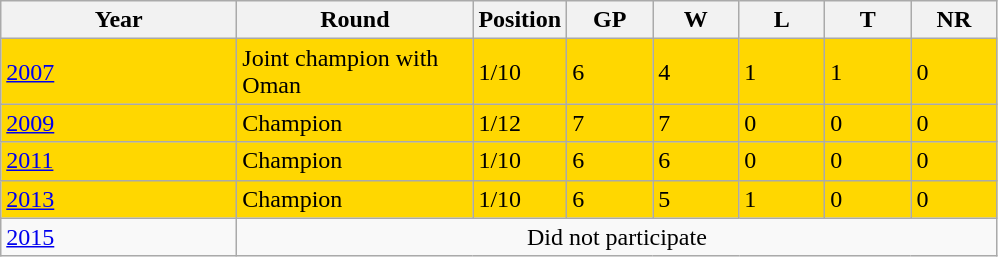<table class="wikitable">
<tr>
<th width=150>Year</th>
<th width=150>Round</th>
<th width=50>Position</th>
<th width=50>GP</th>
<th width=50>W</th>
<th width=50>L</th>
<th width=50>T</th>
<th width=50>NR</th>
</tr>
<tr bgcolor=gold>
<td> <a href='#'>2007</a></td>
<td>Joint champion with Oman</td>
<td>1/10</td>
<td>6</td>
<td>4</td>
<td>1</td>
<td>1</td>
<td>0</td>
</tr>
<tr bgcolor=gold>
<td> <a href='#'>2009</a></td>
<td>Champion </td>
<td>1/12</td>
<td>7</td>
<td>7</td>
<td>0</td>
<td>0</td>
<td>0</td>
</tr>
<tr bgcolor=gold>
<td> <a href='#'>2011</a></td>
<td>Champion</td>
<td>1/10</td>
<td>6</td>
<td>6</td>
<td>0</td>
<td>0</td>
<td>0</td>
</tr>
<tr bgcolor=gold>
<td> <a href='#'>2013</a></td>
<td>Champion</td>
<td>1/10</td>
<td>6</td>
<td>5</td>
<td>1</td>
<td>0</td>
<td>0</td>
</tr>
<tr>
<td> <a href='#'>2015</a></td>
<td colspan=7 align=center>Did not participate</td>
</tr>
</table>
